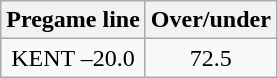<table class="wikitable">
<tr align="center">
<th style=>Pregame line</th>
<th style=>Over/under</th>
</tr>
<tr align="center">
<td>KENT –20.0</td>
<td>72.5</td>
</tr>
</table>
